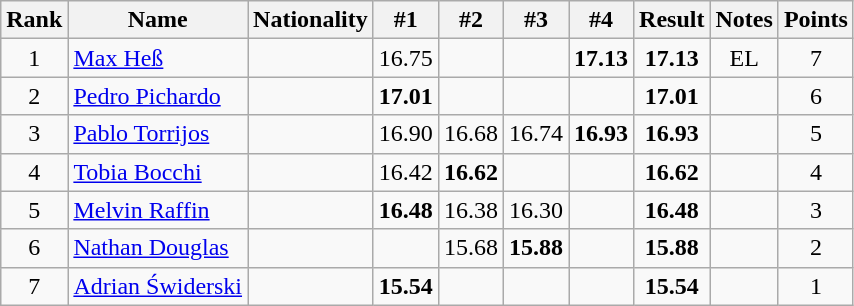<table class="wikitable sortable" style="text-align:center;">
<tr>
<th>Rank</th>
<th>Name</th>
<th>Nationality</th>
<th>#1</th>
<th>#2</th>
<th>#3</th>
<th>#4</th>
<th>Result</th>
<th>Notes</th>
<th>Points</th>
</tr>
<tr>
<td>1</td>
<td align=left><a href='#'>Max Heß</a></td>
<td align=left></td>
<td>16.75</td>
<td></td>
<td></td>
<td><strong>17.13</strong></td>
<td><strong>17.13</strong></td>
<td>EL</td>
<td>7</td>
</tr>
<tr>
<td>2</td>
<td align=left><a href='#'>Pedro Pichardo</a></td>
<td align=left></td>
<td><strong>17.01</strong></td>
<td></td>
<td></td>
<td></td>
<td><strong>17.01</strong></td>
<td></td>
<td>6</td>
</tr>
<tr>
<td>3</td>
<td align=left><a href='#'>Pablo Torrijos</a></td>
<td align=left></td>
<td>16.90</td>
<td>16.68</td>
<td>16.74</td>
<td><strong>16.93</strong></td>
<td><strong>16.93</strong></td>
<td></td>
<td>5</td>
</tr>
<tr>
<td>4</td>
<td align=left><a href='#'>Tobia Bocchi</a></td>
<td align=left></td>
<td>16.42</td>
<td><strong>16.62</strong></td>
<td></td>
<td></td>
<td><strong>16.62</strong></td>
<td></td>
<td>4</td>
</tr>
<tr>
<td>5</td>
<td align=left><a href='#'>Melvin Raffin</a></td>
<td align=left></td>
<td><strong>16.48</strong></td>
<td>16.38</td>
<td>16.30</td>
<td></td>
<td><strong>16.48</strong></td>
<td></td>
<td>3</td>
</tr>
<tr>
<td>6</td>
<td align=left><a href='#'>Nathan Douglas</a></td>
<td align=left></td>
<td></td>
<td>15.68</td>
<td><strong>15.88</strong></td>
<td></td>
<td><strong>15.88</strong></td>
<td></td>
<td>2</td>
</tr>
<tr>
<td>7</td>
<td align=left><a href='#'>Adrian Świderski</a></td>
<td align=left></td>
<td><strong>15.54</strong></td>
<td></td>
<td></td>
<td></td>
<td><strong>15.54</strong></td>
<td></td>
<td>1</td>
</tr>
</table>
